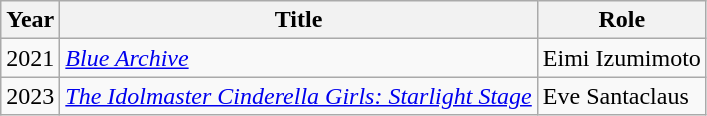<table class="wikitable">
<tr>
<th>Year</th>
<th>Title</th>
<th>Role</th>
</tr>
<tr>
<td rowspan="1">2021</td>
<td><em><a href='#'>Blue Archive</a></em></td>
<td>Eimi Izumimoto</td>
</tr>
<tr>
<td rowspan="1">2023</td>
<td><em><a href='#'>The Idolmaster Cinderella Girls: Starlight Stage</a></em></td>
<td>Eve Santaclaus</td>
</tr>
</table>
